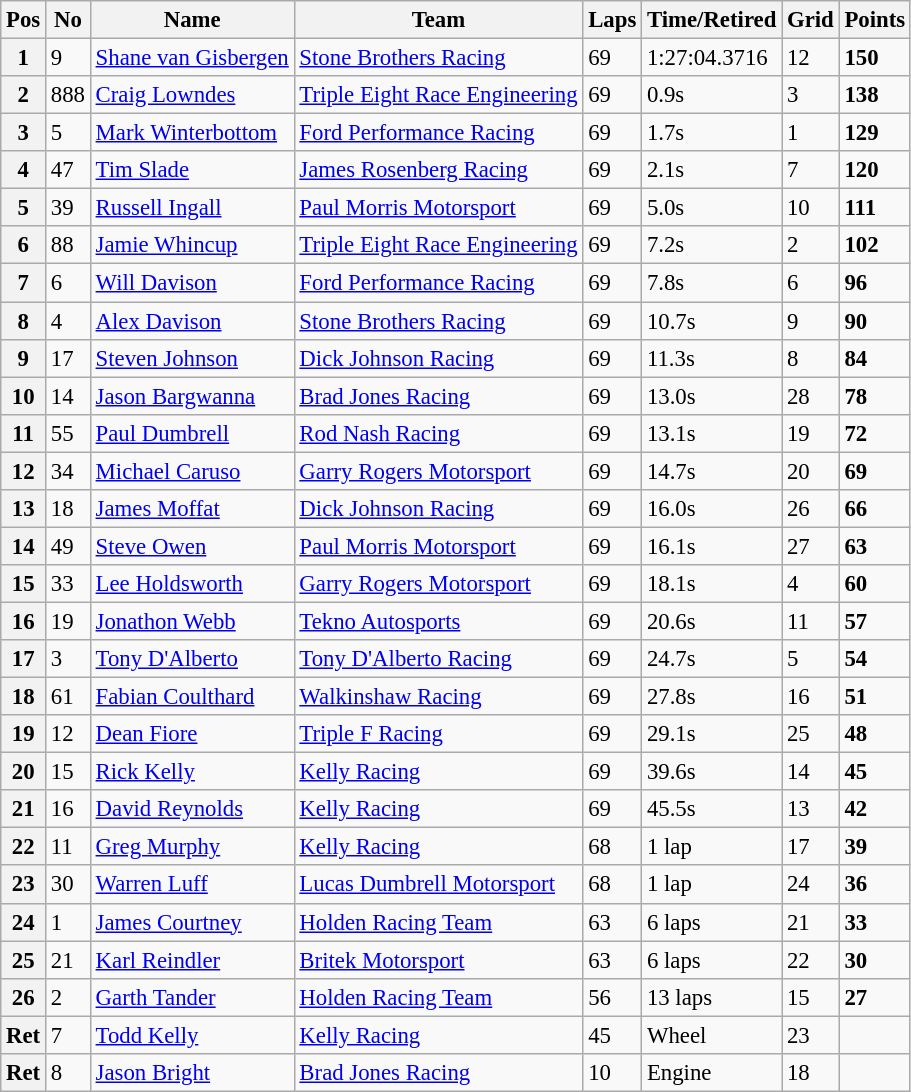<table class="wikitable" style="font-size: 95%;">
<tr>
<th>Pos</th>
<th>No</th>
<th>Name</th>
<th>Team</th>
<th>Laps</th>
<th>Time/Retired</th>
<th>Grid</th>
<th>Points</th>
</tr>
<tr>
<th>1</th>
<td>9</td>
<td><a href='#'>Shane van Gisbergen</a></td>
<td><a href='#'>Stone Brothers Racing</a></td>
<td>69</td>
<td>1:27:04.3716</td>
<td>12</td>
<td><strong>150</strong></td>
</tr>
<tr>
<th>2</th>
<td>888</td>
<td><a href='#'>Craig Lowndes</a></td>
<td><a href='#'>Triple Eight Race Engineering</a></td>
<td>69</td>
<td>0.9s</td>
<td>3</td>
<td><strong>138</strong></td>
</tr>
<tr>
<th>3</th>
<td>5</td>
<td><a href='#'>Mark Winterbottom</a></td>
<td><a href='#'>Ford Performance Racing</a></td>
<td>69</td>
<td>1.7s</td>
<td>1</td>
<td><strong>129</strong></td>
</tr>
<tr>
<th>4</th>
<td>47</td>
<td><a href='#'>Tim Slade</a></td>
<td><a href='#'>James Rosenberg Racing</a></td>
<td>69</td>
<td>2.1s</td>
<td>7</td>
<td><strong>120</strong></td>
</tr>
<tr>
<th>5</th>
<td>39</td>
<td><a href='#'>Russell Ingall</a></td>
<td><a href='#'>Paul Morris Motorsport</a></td>
<td>69</td>
<td>5.0s</td>
<td>10</td>
<td><strong>111</strong></td>
</tr>
<tr>
<th>6</th>
<td>88</td>
<td><a href='#'>Jamie Whincup</a></td>
<td><a href='#'>Triple Eight Race Engineering</a></td>
<td>69</td>
<td>7.2s</td>
<td>2</td>
<td><strong>102</strong></td>
</tr>
<tr>
<th>7</th>
<td>6</td>
<td><a href='#'>Will Davison</a></td>
<td><a href='#'>Ford Performance Racing</a></td>
<td>69</td>
<td>7.8s</td>
<td>6</td>
<td><strong>96</strong></td>
</tr>
<tr>
<th>8</th>
<td>4</td>
<td><a href='#'>Alex Davison</a></td>
<td><a href='#'>Stone Brothers Racing</a></td>
<td>69</td>
<td>10.7s</td>
<td>9</td>
<td><strong>90</strong></td>
</tr>
<tr>
<th>9</th>
<td>17</td>
<td><a href='#'>Steven Johnson</a></td>
<td><a href='#'>Dick Johnson Racing</a></td>
<td>69</td>
<td>11.3s</td>
<td>8</td>
<td><strong>84</strong></td>
</tr>
<tr>
<th>10</th>
<td>14</td>
<td><a href='#'>Jason Bargwanna</a></td>
<td><a href='#'>Brad Jones Racing</a></td>
<td>69</td>
<td>13.0s</td>
<td>28</td>
<td><strong>78</strong></td>
</tr>
<tr>
<th>11</th>
<td>55</td>
<td><a href='#'>Paul Dumbrell</a></td>
<td><a href='#'>Rod Nash Racing</a></td>
<td>69</td>
<td>13.1s</td>
<td>19</td>
<td><strong>72</strong></td>
</tr>
<tr>
<th>12</th>
<td>34</td>
<td><a href='#'>Michael Caruso</a></td>
<td><a href='#'>Garry Rogers Motorsport</a></td>
<td>69</td>
<td>14.7s</td>
<td>20</td>
<td><strong>69</strong></td>
</tr>
<tr>
<th>13</th>
<td>18</td>
<td><a href='#'>James Moffat</a></td>
<td><a href='#'>Dick Johnson Racing</a></td>
<td>69</td>
<td>16.0s</td>
<td>26</td>
<td><strong>66</strong></td>
</tr>
<tr>
<th>14</th>
<td>49</td>
<td><a href='#'>Steve Owen</a></td>
<td><a href='#'>Paul Morris Motorsport</a></td>
<td>69</td>
<td>16.1s</td>
<td>27</td>
<td><strong>63</strong></td>
</tr>
<tr>
<th>15</th>
<td>33</td>
<td><a href='#'>Lee Holdsworth</a></td>
<td><a href='#'>Garry Rogers Motorsport</a></td>
<td>69</td>
<td>18.1s</td>
<td>4</td>
<td><strong>60</strong></td>
</tr>
<tr>
<th>16</th>
<td>19</td>
<td><a href='#'>Jonathon Webb</a></td>
<td><a href='#'>Tekno Autosports</a></td>
<td>69</td>
<td>20.6s</td>
<td>11</td>
<td><strong>57</strong></td>
</tr>
<tr>
<th>17</th>
<td>3</td>
<td><a href='#'>Tony D'Alberto</a></td>
<td><a href='#'>Tony D'Alberto Racing</a></td>
<td>69</td>
<td>24.7s</td>
<td>5</td>
<td><strong>54</strong></td>
</tr>
<tr>
<th>18</th>
<td>61</td>
<td><a href='#'>Fabian Coulthard</a></td>
<td><a href='#'>Walkinshaw Racing</a></td>
<td>69</td>
<td>27.8s</td>
<td>16</td>
<td><strong>51</strong></td>
</tr>
<tr>
<th>19</th>
<td>12</td>
<td><a href='#'>Dean Fiore</a></td>
<td><a href='#'>Triple F Racing</a></td>
<td>69</td>
<td>29.1s</td>
<td>25</td>
<td><strong>48</strong></td>
</tr>
<tr>
<th>20</th>
<td>15</td>
<td><a href='#'>Rick Kelly</a></td>
<td><a href='#'>Kelly Racing</a></td>
<td>69</td>
<td>39.6s</td>
<td>14</td>
<td><strong>45</strong></td>
</tr>
<tr>
<th>21</th>
<td>16</td>
<td><a href='#'>David Reynolds</a></td>
<td><a href='#'>Kelly Racing</a></td>
<td>69</td>
<td>45.5s</td>
<td>13</td>
<td><strong>42</strong></td>
</tr>
<tr>
<th>22</th>
<td>11</td>
<td><a href='#'>Greg Murphy</a></td>
<td><a href='#'>Kelly Racing</a></td>
<td>68</td>
<td> 1 lap</td>
<td>17</td>
<td><strong>39</strong></td>
</tr>
<tr>
<th>23</th>
<td>30</td>
<td><a href='#'>Warren Luff</a></td>
<td><a href='#'>Lucas Dumbrell Motorsport</a></td>
<td>68</td>
<td> 1 lap</td>
<td>24</td>
<td><strong>36</strong></td>
</tr>
<tr>
<th>24</th>
<td>1</td>
<td><a href='#'>James Courtney</a></td>
<td><a href='#'>Holden Racing Team</a></td>
<td>63</td>
<td> 6 laps</td>
<td>21</td>
<td><strong>33</strong></td>
</tr>
<tr>
<th>25</th>
<td>21</td>
<td><a href='#'>Karl Reindler</a></td>
<td><a href='#'>Britek Motorsport</a></td>
<td>63</td>
<td> 6 laps</td>
<td>22</td>
<td><strong>30</strong></td>
</tr>
<tr>
<th>26</th>
<td>2</td>
<td><a href='#'>Garth Tander</a></td>
<td><a href='#'>Holden Racing Team</a></td>
<td>56</td>
<td> 13 laps</td>
<td>15</td>
<td><strong>27</strong></td>
</tr>
<tr>
<th>Ret</th>
<td>7</td>
<td><a href='#'>Todd Kelly</a></td>
<td><a href='#'>Kelly Racing</a></td>
<td>45</td>
<td>Wheel</td>
<td>23</td>
<td></td>
</tr>
<tr>
<th>Ret</th>
<td>8</td>
<td><a href='#'>Jason Bright</a></td>
<td><a href='#'>Brad Jones Racing</a></td>
<td>10</td>
<td>Engine</td>
<td>18</td>
<td></td>
</tr>
</table>
